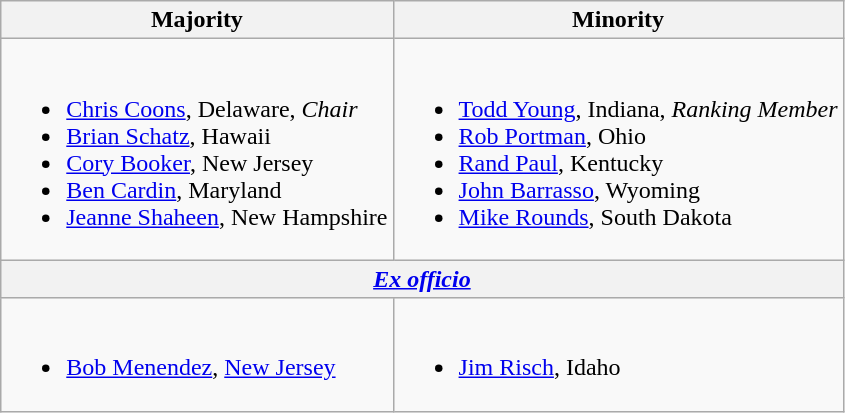<table class=wikitable>
<tr>
<th>Majority</th>
<th>Minority</th>
</tr>
<tr>
<td><br><ul><li><a href='#'>Chris Coons</a>, Delaware, <em>Chair</em></li><li><a href='#'>Brian Schatz</a>, Hawaii</li><li><a href='#'>Cory Booker</a>, New Jersey</li><li><a href='#'>Ben Cardin</a>, Maryland</li><li><a href='#'>Jeanne Shaheen</a>, New Hampshire</li></ul></td>
<td><br><ul><li><a href='#'>Todd Young</a>, Indiana, <em>Ranking Member</em></li><li><a href='#'>Rob Portman</a>, Ohio</li><li><a href='#'>Rand Paul</a>, Kentucky</li><li><a href='#'>John Barrasso</a>, Wyoming</li><li><a href='#'>Mike Rounds</a>, South Dakota</li></ul></td>
</tr>
<tr>
<th colspan=2><em><a href='#'>Ex officio</a></em></th>
</tr>
<tr>
<td><br><ul><li><a href='#'>Bob Menendez</a>, <a href='#'>New Jersey</a></li></ul></td>
<td><br><ul><li><a href='#'>Jim Risch</a>, Idaho</li></ul></td>
</tr>
</table>
